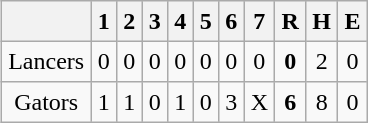<table align = right border="2" cellpadding="4" cellspacing="0" style="margin: 1em 1em 1em 1em; background: #F9F9F9; border: 1px #aaa solid; border-collapse: collapse;">
<tr align=center style="background: #F2F2F2;">
<th></th>
<th>1</th>
<th>2</th>
<th>3</th>
<th>4</th>
<th>5</th>
<th>6</th>
<th>7</th>
<th>R</th>
<th>H</th>
<th>E</th>
</tr>
<tr align=center>
<td>Lancers</td>
<td>0</td>
<td>0</td>
<td>0</td>
<td>0</td>
<td>0</td>
<td>0</td>
<td>0</td>
<td><strong>0</strong></td>
<td>2</td>
<td>0</td>
</tr>
<tr align=center>
<td>Gators</td>
<td>1</td>
<td>1</td>
<td>0</td>
<td>1</td>
<td>0</td>
<td>3</td>
<td>X</td>
<td><strong>6</strong></td>
<td>8</td>
<td>0</td>
</tr>
</table>
